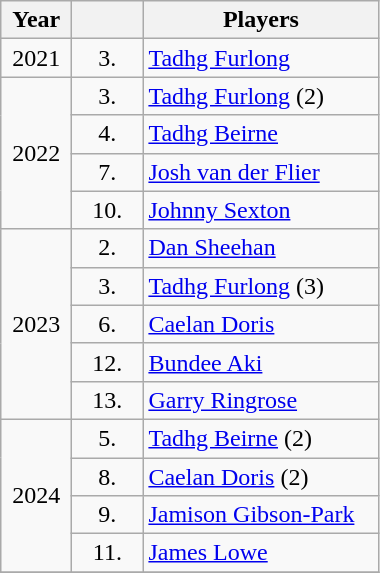<table class="wikitable">
<tr>
<th width=40>Year</th>
<th width=40></th>
<th width=150>Players</th>
</tr>
<tr>
<td align=center>2021</td>
<td align=center>3.</td>
<td><a href='#'>Tadhg Furlong</a></td>
</tr>
<tr>
<td align=center rowspan=4>2022</td>
<td align=center>3.</td>
<td><a href='#'>Tadhg Furlong</a> (2)</td>
</tr>
<tr>
<td align=center>4.</td>
<td><a href='#'>Tadhg Beirne</a></td>
</tr>
<tr>
<td align=center>7.</td>
<td><a href='#'>Josh van der Flier</a></td>
</tr>
<tr>
<td align=center>10.</td>
<td><a href='#'>Johnny Sexton</a></td>
</tr>
<tr>
<td align=center rowspan=5>2023</td>
<td align=center>2.</td>
<td><a href='#'>Dan Sheehan</a></td>
</tr>
<tr>
<td align=center>3.</td>
<td><a href='#'>Tadhg Furlong</a> (3)</td>
</tr>
<tr>
<td align=center>6.</td>
<td><a href='#'>Caelan Doris</a></td>
</tr>
<tr>
<td align=center>12.</td>
<td><a href='#'>Bundee Aki</a></td>
</tr>
<tr>
<td align=center>13.</td>
<td><a href='#'>Garry Ringrose</a></td>
</tr>
<tr>
<td align=center rowspan=4>2024</td>
<td align=center>5.</td>
<td><a href='#'>Tadhg Beirne</a> (2)</td>
</tr>
<tr>
<td align=center>8.</td>
<td><a href='#'>Caelan Doris</a> (2)</td>
</tr>
<tr>
<td align=center>9.</td>
<td><a href='#'>Jamison Gibson-Park</a></td>
</tr>
<tr>
<td align=center>11.</td>
<td><a href='#'>James Lowe</a></td>
</tr>
<tr>
</tr>
</table>
